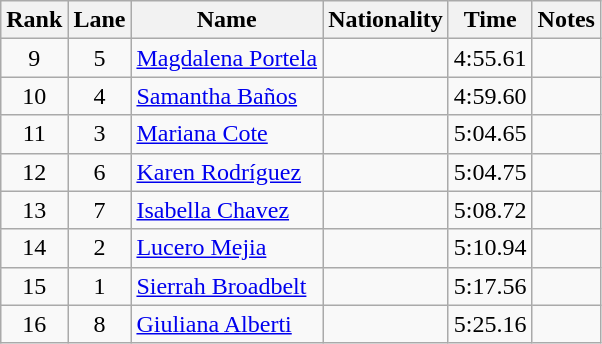<table class="wikitable sortable" style="text-align:center">
<tr>
<th>Rank</th>
<th>Lane</th>
<th>Name</th>
<th>Nationality</th>
<th>Time</th>
<th>Notes</th>
</tr>
<tr>
<td>9</td>
<td>5</td>
<td align="left"><a href='#'>Magdalena Portela</a></td>
<td align="left"></td>
<td>4:55.61</td>
<td></td>
</tr>
<tr>
<td>10</td>
<td>4</td>
<td align="left"><a href='#'>Samantha Baños</a></td>
<td align="left"></td>
<td>4:59.60</td>
<td></td>
</tr>
<tr>
<td>11</td>
<td>3</td>
<td align="left"><a href='#'>Mariana Cote</a></td>
<td align="left"></td>
<td>5:04.65</td>
<td></td>
</tr>
<tr>
<td>12</td>
<td>6</td>
<td align="left"><a href='#'>Karen Rodríguez</a></td>
<td align="left"></td>
<td>5:04.75</td>
<td></td>
</tr>
<tr>
<td>13</td>
<td>7</td>
<td align="left"><a href='#'>Isabella Chavez</a></td>
<td align="left"></td>
<td>5:08.72</td>
<td></td>
</tr>
<tr>
<td>14</td>
<td>2</td>
<td align="left"><a href='#'>Lucero Mejia</a></td>
<td align="left"></td>
<td>5:10.94</td>
<td></td>
</tr>
<tr>
<td>15</td>
<td>1</td>
<td align="left"><a href='#'>Sierrah Broadbelt</a></td>
<td align="left"></td>
<td>5:17.56</td>
<td></td>
</tr>
<tr>
<td>16</td>
<td>8</td>
<td align="left"><a href='#'>Giuliana Alberti</a></td>
<td align="left"></td>
<td>5:25.16</td>
<td></td>
</tr>
</table>
